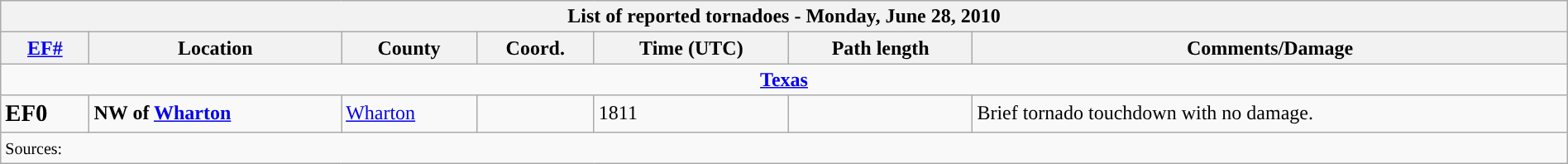<table class="wikitable collapsible" width="100%">
<tr>
<th colspan="7">List of reported tornadoes - Monday, June 28, 2010</th>
</tr>
<tr>
<th><a href='#'>EF#</a></th>
<th>Location</th>
<th>County</th>
<th>Coord.</th>
<th>Time (UTC)</th>
<th>Path length</th>
<th>Comments/Damage</th>
</tr>
<tr>
<td colspan="7" align=center><strong><a href='#'>Texas</a></strong></td>
</tr>
<tr>
<td><big><strong>EF0</strong></big></td>
<td><strong>NW of <a href='#'>Wharton</a></strong></td>
<td><a href='#'>Wharton</a></td>
<td></td>
<td>1811</td>
<td></td>
<td>Brief tornado touchdown with no damage.</td>
</tr>
<tr>
<td colspan="7"><small>Sources: </small></td>
</tr>
</table>
